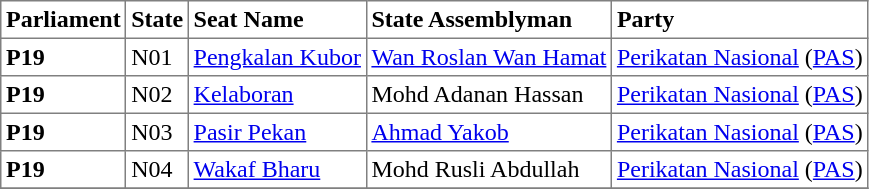<table class="toccolours sortable" border="1" cellpadding="3" style="border-collapse:collapse; text-align: left;">
<tr>
<th align="center">Parliament</th>
<th>State</th>
<th>Seat Name</th>
<th>State Assemblyman</th>
<th>Party</th>
</tr>
<tr>
<th align="left">P19</th>
<td>N01</td>
<td><a href='#'>Pengkalan Kubor</a></td>
<td><a href='#'>Wan Roslan Wan Hamat</a></td>
<td><a href='#'>Perikatan Nasional</a> (<a href='#'>PAS</a>)</td>
</tr>
<tr>
<th align="left">P19</th>
<td>N02</td>
<td><a href='#'>Kelaboran</a></td>
<td>Mohd Adanan Hassan</td>
<td><a href='#'>Perikatan Nasional</a> (<a href='#'>PAS</a>)</td>
</tr>
<tr>
<th align="left">P19</th>
<td>N03</td>
<td><a href='#'>Pasir Pekan</a></td>
<td><a href='#'>Ahmad Yakob</a></td>
<td><a href='#'>Perikatan Nasional</a> (<a href='#'>PAS</a>)</td>
</tr>
<tr>
<th align="left">P19</th>
<td>N04</td>
<td><a href='#'>Wakaf Bharu</a></td>
<td>Mohd Rusli Abdullah</td>
<td><a href='#'>Perikatan Nasional</a> (<a href='#'>PAS</a>)</td>
</tr>
<tr>
</tr>
</table>
